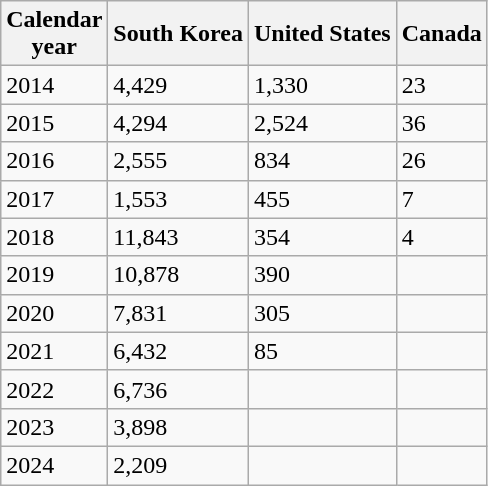<table class="wikitable">
<tr>
<th>Calendar<br>year</th>
<th>South Korea</th>
<th>United States</th>
<th>Canada</th>
</tr>
<tr>
<td>2014</td>
<td>4,429</td>
<td>1,330</td>
<td>23</td>
</tr>
<tr>
<td>2015</td>
<td>4,294</td>
<td>2,524</td>
<td>36</td>
</tr>
<tr>
<td>2016</td>
<td>2,555</td>
<td>834</td>
<td>26</td>
</tr>
<tr>
<td>2017</td>
<td>1,553</td>
<td>455</td>
<td>7</td>
</tr>
<tr>
<td>2018</td>
<td>11,843</td>
<td>354</td>
<td>4</td>
</tr>
<tr>
<td>2019</td>
<td>10,878</td>
<td>390</td>
<td></td>
</tr>
<tr>
<td>2020</td>
<td>7,831</td>
<td>305</td>
<td></td>
</tr>
<tr>
<td>2021</td>
<td>6,432</td>
<td>85</td>
<td></td>
</tr>
<tr>
<td>2022</td>
<td>6,736</td>
<td></td>
<td></td>
</tr>
<tr>
<td>2023</td>
<td>3,898</td>
<td></td>
<td></td>
</tr>
<tr>
<td>2024</td>
<td>2,209</td>
<td></td>
<td></td>
</tr>
</table>
